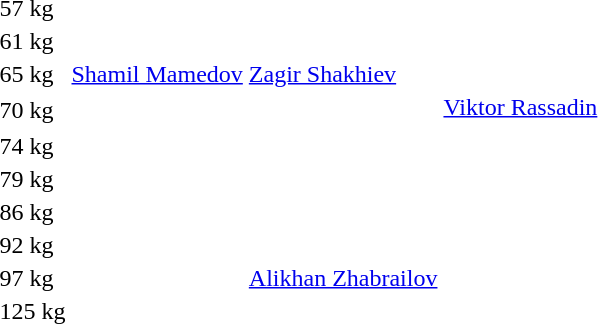<table>
<tr>
<td rowspan=2>57 kg<br></td>
<td rowspan=2></td>
<td rowspan=2></td>
<td></td>
</tr>
<tr>
<td></td>
</tr>
<tr>
<td rowspan=2>61 kg<br></td>
<td rowspan=2></td>
<td rowspan=2></td>
<td></td>
</tr>
<tr>
<td></td>
</tr>
<tr>
<td rowspan=2>65 kg<br></td>
<td rowspan=2><a href='#'>Shamil Mamedov</a><br></td>
<td rowspan=2><a href='#'>Zagir Shakhiev</a><br></td>
<td></td>
</tr>
<tr>
<td></td>
</tr>
<tr>
<td rowspan=2>70 kg<br></td>
<td rowspan=2></td>
<td rowspan=2></td>
<td><a href='#'>Viktor Rassadin</a><br></td>
</tr>
<tr>
<td></td>
</tr>
<tr>
<td rowspan=2>74 kg<br></td>
<td rowspan=2></td>
<td rowspan=2></td>
<td></td>
</tr>
<tr>
<td></td>
</tr>
<tr>
<td rowspan=2>79 kg<br></td>
<td rowspan=2></td>
<td rowspan=2></td>
<td></td>
</tr>
<tr>
<td></td>
</tr>
<tr>
<td rowspan=2>86 kg<br></td>
<td rowspan=2></td>
<td rowspan=2></td>
<td></td>
</tr>
<tr>
<td></td>
</tr>
<tr>
<td rowspan=2>92 kg<br></td>
<td rowspan=2></td>
<td rowspan=2></td>
<td></td>
</tr>
<tr>
<td></td>
</tr>
<tr>
<td rowspan=2>97 kg<br></td>
<td rowspan=2></td>
<td rowspan=2><a href='#'>Alikhan Zhabrailov</a><br></td>
<td></td>
</tr>
<tr>
<td></td>
</tr>
<tr>
<td rowspan=2>125 kg<br></td>
<td rowspan=2></td>
<td rowspan=2></td>
<td></td>
</tr>
<tr>
<td></td>
</tr>
</table>
